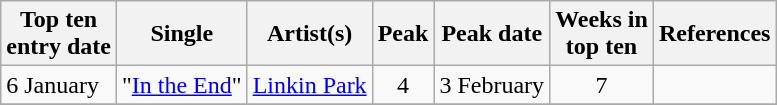<table class="wikitable sortable">
<tr>
<th>Top ten<br>entry date</th>
<th>Single</th>
<th>Artist(s)</th>
<th data-sort-type="number">Peak</th>
<th>Peak date</th>
<th data-sort-type="number">Weeks in<br>top ten</th>
<th>References</th>
</tr>
<tr>
<td>6 January</td>
<td>"<a href='#'>In the End</a>" </td>
<td><a href='#'>Linkin Park</a></td>
<td style="text-align:center;">4</td>
<td>3 February</td>
<td style="text-align:center;">7</td>
<td style="text-align:center;"></td>
</tr>
<tr>
</tr>
</table>
